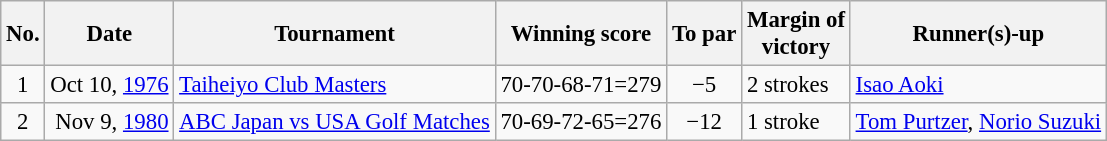<table class="wikitable" style="font-size:95%;">
<tr>
<th>No.</th>
<th>Date</th>
<th>Tournament</th>
<th>Winning score</th>
<th>To par</th>
<th>Margin of<br>victory</th>
<th>Runner(s)-up</th>
</tr>
<tr>
<td align=center>1</td>
<td align=right>Oct 10, <a href='#'>1976</a></td>
<td><a href='#'>Taiheiyo Club Masters</a></td>
<td align=right>70-70-68-71=279</td>
<td align=center>−5</td>
<td>2 strokes</td>
<td> <a href='#'>Isao Aoki</a></td>
</tr>
<tr>
<td align=center>2</td>
<td align=right>Nov 9, <a href='#'>1980</a></td>
<td><a href='#'>ABC Japan vs USA Golf Matches</a></td>
<td align=right>70-69-72-65=276</td>
<td align=center>−12</td>
<td>1 stroke</td>
<td> <a href='#'>Tom Purtzer</a>,  <a href='#'>Norio Suzuki</a></td>
</tr>
</table>
